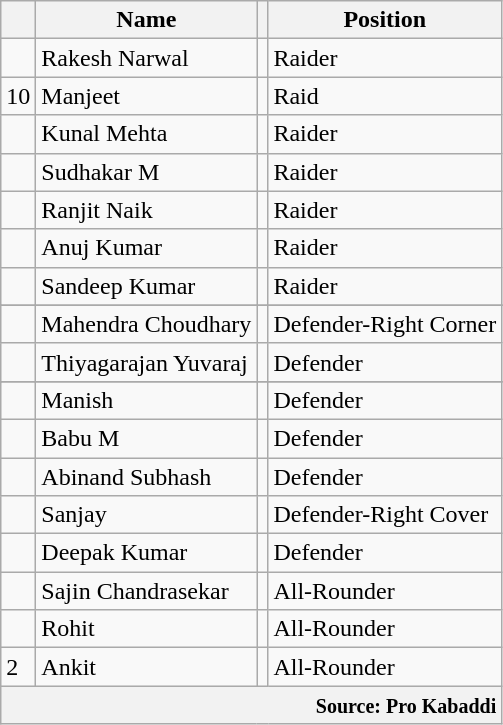<table class="wikitable sortable" style="text-align: left">
<tr>
<th style="text-align:center;"></th>
<th style="text-align:center;">Name</th>
<th style="text-align:center;"></th>
<th style="text-align:center;">Position</th>
</tr>
<tr>
<td></td>
<td>Rakesh Narwal</td>
<td></td>
<td>Raider</td>
</tr>
<tr>
<td>10</td>
<td>Manjeet</td>
<td></td>
<td>Raid</td>
</tr>
<tr>
<td></td>
<td>Kunal Mehta</td>
<td></td>
<td>Raider</td>
</tr>
<tr>
<td></td>
<td>Sudhakar M</td>
<td></td>
<td>Raider</td>
</tr>
<tr>
<td></td>
<td>Ranjit Naik</td>
<td></td>
<td>Raider</td>
</tr>
<tr>
<td></td>
<td>Anuj Kumar</td>
<td></td>
<td>Raider</td>
</tr>
<tr>
<td></td>
<td>Sandeep Kumar</td>
<td></td>
<td>Raider</td>
</tr>
<tr>
</tr>
<tr>
<td></td>
<td>Mahendra Choudhary</td>
<td></td>
<td>Defender-Right Corner</td>
</tr>
<tr>
<td></td>
<td>Thiyagarajan Yuvaraj</td>
<td></td>
<td>Defender</td>
</tr>
<tr>
</tr>
<tr>
<td></td>
<td>Manish</td>
<td></td>
<td>Defender</td>
</tr>
<tr>
<td></td>
<td>Babu M</td>
<td></td>
<td>Defender</td>
</tr>
<tr>
<td></td>
<td>Abinand Subhash</td>
<td></td>
<td>Defender</td>
</tr>
<tr>
<td></td>
<td>Sanjay</td>
<td></td>
<td>Defender-Right Cover</td>
</tr>
<tr>
<td></td>
<td>Deepak Kumar</td>
<td></td>
<td>Defender</td>
</tr>
<tr>
<td></td>
<td>Sajin Chandrasekar</td>
<td></td>
<td>All-Rounder</td>
</tr>
<tr>
<td></td>
<td>Rohit</td>
<td></td>
<td>All-Rounder</td>
</tr>
<tr>
<td>2</td>
<td>Ankit</td>
<td></td>
<td>All-Rounder</td>
</tr>
<tr>
<th colspan="4" style="text-align:right;"><small>Source: Pro Kabaddi</small></th>
</tr>
</table>
